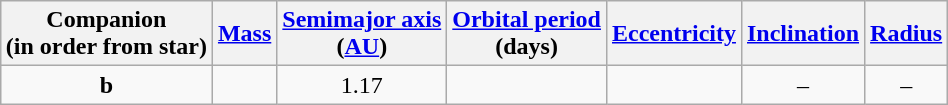<table class="wikitable" style="margin:1em auto; text-align: center;">
<tr>
<th>Companion <br>(in order from star)</th>
<th><a href='#'>Mass</a></th>
<th><a href='#'>Semimajor axis</a><br>(<a href='#'>AU</a>)</th>
<th><a href='#'>Orbital period</a><br>(days)</th>
<th><a href='#'>Eccentricity</a></th>
<th><a href='#'>Inclination</a></th>
<th><a href='#'>Radius</a></th>
</tr>
<tr>
<td><strong>b</strong></td>
<td></td>
<td>1.17</td>
<td></td>
<td></td>
<td>–</td>
<td>–</td>
</tr>
</table>
